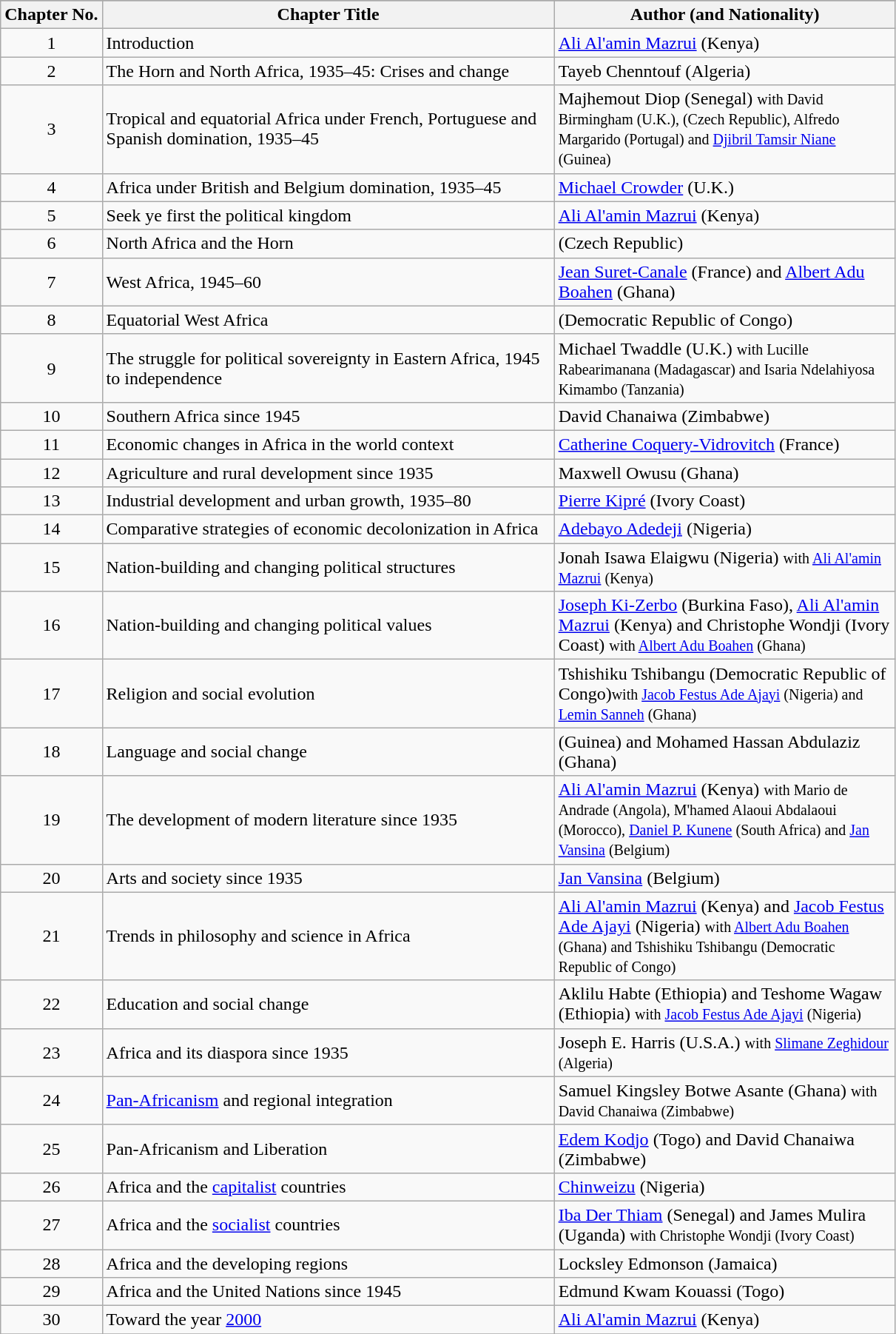<table class="wikitable mw-collapsible mw-collapsed">
<tr style="background:#cccccc">
</tr>
<tr>
<th>Chapter No.</th>
<th width=400>Chapter Title</th>
<th width=300>Author (and Nationality)</th>
</tr>
<tr>
<td align=center>1</td>
<td>Introduction</td>
<td><a href='#'>Ali Al'amin Mazrui</a> (Kenya)</td>
</tr>
<tr>
<td align=center>2</td>
<td>The Horn and North Africa, 1935–45: Crises and change</td>
<td>Tayeb Chenntouf (Algeria)</td>
</tr>
<tr>
<td align=center>3</td>
<td>Tropical and equatorial Africa under French, Portuguese and Spanish domination, 1935–45</td>
<td>Majhemout Diop (Senegal) <small>with David Birmingham (U.K.),  (Czech Republic), Alfredo Margarido (Portugal) and <a href='#'>Djibril Tamsir Niane</a> (Guinea)</small></td>
</tr>
<tr>
<td align=center>4</td>
<td>Africa under British and Belgium domination, 1935–45</td>
<td><a href='#'>Michael Crowder</a> (U.K.)</td>
</tr>
<tr>
<td align=center>5</td>
<td>Seek ye first the political kingdom</td>
<td><a href='#'>Ali Al'amin Mazrui</a> (Kenya)</td>
</tr>
<tr>
<td align=center>6</td>
<td>North Africa and the Horn</td>
<td> (Czech Republic)</td>
</tr>
<tr>
<td align=center>7</td>
<td>West Africa, 1945–60</td>
<td><a href='#'>Jean Suret-Canale</a> (France) and <a href='#'>Albert Adu Boahen</a> (Ghana)</td>
</tr>
<tr>
<td align=center>8</td>
<td>Equatorial West Africa</td>
<td> (Democratic Republic of Congo)</td>
</tr>
<tr>
<td align=center>9</td>
<td>The struggle for political sovereignty in Eastern Africa, 1945 to independence</td>
<td>Michael Twaddle (U.K.) <small>with Lucille Rabearimanana (Madagascar) and Isaria Ndelahiyosa Kimambo (Tanzania)</small></td>
</tr>
<tr>
<td align=center>10</td>
<td>Southern Africa since 1945</td>
<td>David Chanaiwa (Zimbabwe)</td>
</tr>
<tr>
<td align=center>11</td>
<td>Economic changes in Africa in the world context</td>
<td><a href='#'>Catherine Coquery-Vidrovitch</a> (France)</td>
</tr>
<tr>
<td align=center>12</td>
<td>Agriculture and rural development since 1935</td>
<td>Maxwell Owusu (Ghana)</td>
</tr>
<tr>
<td align=center>13</td>
<td>Industrial development and urban growth, 1935–80</td>
<td><a href='#'>Pierre Kipré</a> (Ivory Coast)</td>
</tr>
<tr>
<td align=center>14</td>
<td>Comparative strategies of economic decolonization in Africa</td>
<td><a href='#'>Adebayo Adedeji</a> (Nigeria)</td>
</tr>
<tr>
<td align=center>15</td>
<td>Nation-building and changing political structures</td>
<td>Jonah Isawa Elaigwu (Nigeria) <small>with <a href='#'>Ali Al'amin Mazrui</a> (Kenya)</small></td>
</tr>
<tr>
<td align=center>16</td>
<td>Nation-building and changing political values</td>
<td><a href='#'>Joseph Ki-Zerbo</a> (Burkina Faso), <a href='#'>Ali Al'amin Mazrui</a> (Kenya) and Christophe Wondji (Ivory Coast) <small>with <a href='#'>Albert Adu Boahen</a> (Ghana)</small></td>
</tr>
<tr>
<td align=center>17</td>
<td>Religion and social evolution</td>
<td>Tshishiku Tshibangu (Democratic Republic of Congo)<small>with <a href='#'>Jacob Festus Ade Ajayi</a> (Nigeria) and <a href='#'>Lemin Sanneh</a> (Ghana)</small></td>
</tr>
<tr>
<td align=center>18</td>
<td>Language and social change</td>
<td> (Guinea) and Mohamed Hassan Abdulaziz (Ghana)</td>
</tr>
<tr>
<td align=center>19</td>
<td>The development of modern literature since 1935</td>
<td><a href='#'>Ali Al'amin Mazrui</a> (Kenya) <small>with Mario de Andrade (Angola), M'hamed Alaoui Abdalaoui (Morocco), <a href='#'>Daniel P. Kunene</a> (South Africa) and <a href='#'>Jan Vansina</a> (Belgium)</small></td>
</tr>
<tr>
<td align=center>20</td>
<td>Arts and society since 1935</td>
<td><a href='#'>Jan Vansina</a> (Belgium)</td>
</tr>
<tr>
<td align=center>21</td>
<td>Trends in philosophy and science in Africa</td>
<td><a href='#'>Ali Al'amin Mazrui</a> (Kenya) and <a href='#'>Jacob Festus Ade Ajayi</a> (Nigeria) <small>with <a href='#'>Albert Adu Boahen</a> (Ghana) and Tshishiku Tshibangu (Democratic Republic of Congo)</small></td>
</tr>
<tr>
<td align=center>22</td>
<td>Education and social change</td>
<td>Aklilu Habte (Ethiopia) and Teshome Wagaw (Ethiopia) <small>with <a href='#'>Jacob Festus Ade Ajayi</a> (Nigeria)</small></td>
</tr>
<tr>
<td align=center>23</td>
<td>Africa and its diaspora since 1935</td>
<td>Joseph E. Harris (U.S.A.) <small>with <a href='#'>Slimane Zeghidour</a> (Algeria)</small></td>
</tr>
<tr>
<td align=center>24</td>
<td><a href='#'>Pan-Africanism</a> and regional integration</td>
<td>Samuel Kingsley Botwe Asante (Ghana) <small>with David Chanaiwa (Zimbabwe)</small></td>
</tr>
<tr>
<td align=center>25</td>
<td>Pan-Africanism and Liberation</td>
<td><a href='#'>Edem Kodjo</a> (Togo) and David Chanaiwa (Zimbabwe)</td>
</tr>
<tr>
<td align=center>26</td>
<td>Africa and the <a href='#'>capitalist</a> countries</td>
<td><a href='#'>Chinweizu</a> (Nigeria)</td>
</tr>
<tr>
<td align=center>27</td>
<td>Africa and the <a href='#'>socialist</a> countries</td>
<td><a href='#'>Iba Der Thiam</a> (Senegal) and James Mulira (Uganda) <small>with Christophe Wondji (Ivory Coast)</small></td>
</tr>
<tr>
<td align=center>28</td>
<td>Africa and the developing regions</td>
<td>Locksley Edmonson (Jamaica)</td>
</tr>
<tr>
<td align=center>29</td>
<td>Africa and the United Nations since 1945</td>
<td>Edmund Kwam Kouassi (Togo)</td>
</tr>
<tr>
<td align=center>30</td>
<td>Toward the year <a href='#'>2000</a></td>
<td><a href='#'>Ali Al'amin Mazrui</a> (Kenya)</td>
</tr>
<tr>
</tr>
</table>
